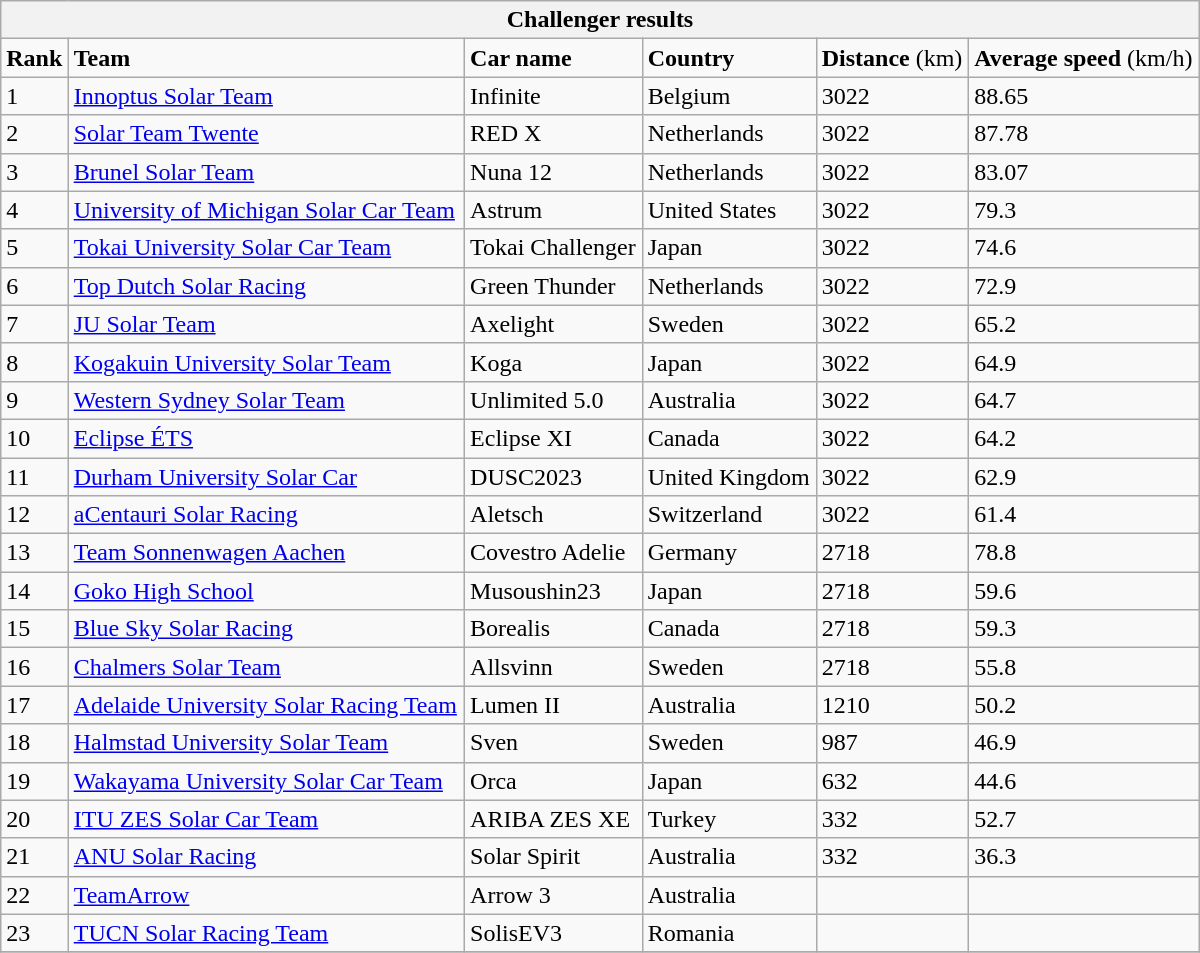<table class="wikitable collapsible collapsed" style="min-width:50em;">
<tr>
<th colspan=6>Challenger results</th>
</tr>
<tr>
<td><strong>Rank</strong></td>
<td><strong>Team</strong></td>
<td><strong>Car name</strong></td>
<td><strong>Country</strong></td>
<td><strong>Distance</strong> (km)</td>
<td><strong>Average speed</strong> (km/h)</td>
</tr>
<tr>
<td>1</td>
<td><a href='#'>Innoptus Solar Team</a></td>
<td>Infinite</td>
<td>Belgium</td>
<td>3022</td>
<td>88.65</td>
</tr>
<tr>
<td>2</td>
<td><a href='#'>Solar Team Twente</a></td>
<td>RED X</td>
<td>Netherlands</td>
<td>3022</td>
<td>87.78</td>
</tr>
<tr>
<td>3</td>
<td><a href='#'>Brunel Solar Team</a></td>
<td>Nuna 12</td>
<td>Netherlands</td>
<td>3022</td>
<td>83.07</td>
</tr>
<tr>
<td>4</td>
<td><a href='#'>University of Michigan Solar Car Team</a></td>
<td>Astrum</td>
<td>United States</td>
<td>3022</td>
<td>79.3</td>
</tr>
<tr>
<td>5</td>
<td><a href='#'>Tokai University Solar Car Team</a></td>
<td>Tokai Challenger</td>
<td>Japan</td>
<td>3022</td>
<td>74.6</td>
</tr>
<tr>
<td>6</td>
<td><a href='#'>Top Dutch Solar Racing</a></td>
<td>Green Thunder</td>
<td>Netherlands</td>
<td>3022</td>
<td>72.9</td>
</tr>
<tr>
<td>7</td>
<td><a href='#'>JU Solar Team</a></td>
<td>Axelight</td>
<td>Sweden</td>
<td>3022</td>
<td>65.2</td>
</tr>
<tr>
<td>8</td>
<td><a href='#'>Kogakuin University Solar Team</a></td>
<td>Koga</td>
<td>Japan</td>
<td>3022</td>
<td>64.9</td>
</tr>
<tr>
<td>9</td>
<td><a href='#'>Western Sydney Solar Team</a></td>
<td>Unlimited 5.0</td>
<td>Australia</td>
<td>3022</td>
<td>64.7</td>
</tr>
<tr>
<td>10</td>
<td><a href='#'>Eclipse ÉTS</a></td>
<td>Eclipse XI</td>
<td>Canada</td>
<td>3022</td>
<td>64.2</td>
</tr>
<tr>
<td>11</td>
<td><a href='#'>Durham University Solar Car</a></td>
<td>DUSC2023</td>
<td>United Kingdom</td>
<td>3022</td>
<td>62.9</td>
</tr>
<tr>
<td>12</td>
<td><a href='#'>aCentauri Solar Racing</a></td>
<td>Aletsch</td>
<td>Switzerland</td>
<td>3022</td>
<td>61.4</td>
</tr>
<tr>
<td>13</td>
<td><a href='#'>Team Sonnenwagen Aachen</a></td>
<td>Covestro Adelie</td>
<td>Germany</td>
<td>2718</td>
<td>78.8</td>
</tr>
<tr>
<td>14</td>
<td><a href='#'>Goko High School</a></td>
<td>Musoushin23</td>
<td>Japan</td>
<td>2718</td>
<td>59.6</td>
</tr>
<tr>
<td>15</td>
<td><a href='#'>Blue Sky Solar Racing</a></td>
<td>Borealis</td>
<td>Canada</td>
<td>2718</td>
<td>59.3</td>
</tr>
<tr>
<td>16</td>
<td><a href='#'>Chalmers Solar Team</a></td>
<td>Allsvinn</td>
<td>Sweden</td>
<td>2718</td>
<td>55.8</td>
</tr>
<tr>
<td>17</td>
<td><a href='#'>Adelaide University Solar Racing Team</a></td>
<td>Lumen II</td>
<td>Australia</td>
<td>1210</td>
<td>50.2</td>
</tr>
<tr>
<td>18</td>
<td><a href='#'>Halmstad University Solar Team</a></td>
<td>Sven</td>
<td>Sweden</td>
<td>987</td>
<td>46.9</td>
</tr>
<tr>
<td>19</td>
<td><a href='#'>Wakayama University Solar Car Team</a></td>
<td>Orca</td>
<td>Japan</td>
<td>632</td>
<td>44.6</td>
</tr>
<tr>
<td>20</td>
<td><a href='#'>ITU ZES Solar Car Team</a></td>
<td>ARIBA ZES XE</td>
<td>Turkey</td>
<td>332</td>
<td>52.7</td>
</tr>
<tr>
<td>21</td>
<td><a href='#'>ANU Solar Racing</a></td>
<td>Solar Spirit</td>
<td>Australia</td>
<td>332</td>
<td>36.3</td>
</tr>
<tr>
<td>22</td>
<td><a href='#'>TeamArrow</a></td>
<td>Arrow 3</td>
<td>Australia</td>
<td></td>
<td></td>
</tr>
<tr>
<td>23</td>
<td><a href='#'>TUCN Solar Racing Team</a></td>
<td>SolisEV3</td>
<td>Romania</td>
<td></td>
<td></td>
</tr>
<tr>
</tr>
</table>
